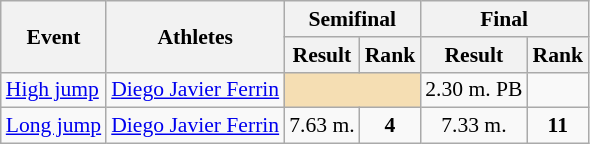<table class="wikitable" border="1" style="font-size:90%">
<tr>
<th rowspan=2>Event</th>
<th rowspan=2>Athletes</th>
<th colspan=2>Semifinal</th>
<th colspan=2>Final</th>
</tr>
<tr>
<th>Result</th>
<th>Rank</th>
<th>Result</th>
<th>Rank</th>
</tr>
<tr>
<td><a href='#'>High jump</a></td>
<td><a href='#'>Diego Javier Ferrin</a></td>
<td align=center colspan=2 bgcolor=wheat></td>
<td align=center>2.30 m. PB</td>
<td align=center></td>
</tr>
<tr>
<td><a href='#'>Long jump</a></td>
<td><a href='#'>Diego Javier Ferrin</a></td>
<td align=center>7.63 m.</td>
<td align=center><strong>4</strong></td>
<td align=center>7.33 m.</td>
<td align=center><strong>11</strong></td>
</tr>
</table>
